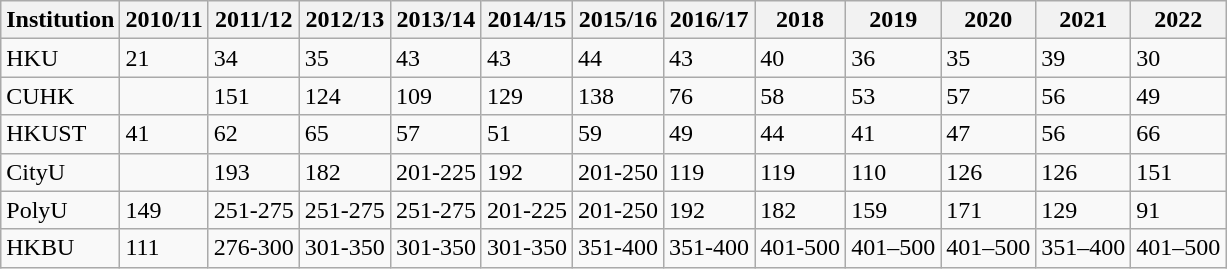<table class="wikitable">
<tr>
<th>Institution</th>
<th>2010/11</th>
<th>2011/12</th>
<th>2012/13</th>
<th>2013/14</th>
<th>2014/15</th>
<th>2015/16</th>
<th>2016/17</th>
<th>2018</th>
<th>2019</th>
<th>2020</th>
<th>2021</th>
<th>2022</th>
</tr>
<tr>
<td>HKU</td>
<td>21</td>
<td>34</td>
<td>35</td>
<td>43</td>
<td>43</td>
<td>44</td>
<td>43</td>
<td>40</td>
<td>36</td>
<td>35</td>
<td>39</td>
<td>30</td>
</tr>
<tr>
<td>CUHK</td>
<td></td>
<td>151</td>
<td>124</td>
<td>109</td>
<td>129</td>
<td>138</td>
<td>76</td>
<td>58</td>
<td>53</td>
<td>57</td>
<td>56</td>
<td>49</td>
</tr>
<tr>
<td>HKUST</td>
<td>41</td>
<td>62</td>
<td>65</td>
<td>57</td>
<td>51</td>
<td>59</td>
<td>49</td>
<td>44</td>
<td>41</td>
<td>47</td>
<td>56</td>
<td>66</td>
</tr>
<tr>
<td>CityU</td>
<td></td>
<td>193</td>
<td>182</td>
<td>201-225</td>
<td>192</td>
<td>201-250</td>
<td>119</td>
<td>119</td>
<td>110</td>
<td>126</td>
<td>126</td>
<td>151</td>
</tr>
<tr>
<td>PolyU</td>
<td>149</td>
<td>251-275</td>
<td>251-275</td>
<td>251-275</td>
<td>201-225</td>
<td>201-250</td>
<td>192</td>
<td>182</td>
<td>159</td>
<td>171</td>
<td>129</td>
<td>91</td>
</tr>
<tr>
<td>HKBU</td>
<td>111</td>
<td>276-300</td>
<td>301-350</td>
<td>301-350</td>
<td>301-350</td>
<td>351-400</td>
<td>351-400</td>
<td>401-500</td>
<td>401–500</td>
<td>401–500</td>
<td>351–400</td>
<td>401–500</td>
</tr>
</table>
